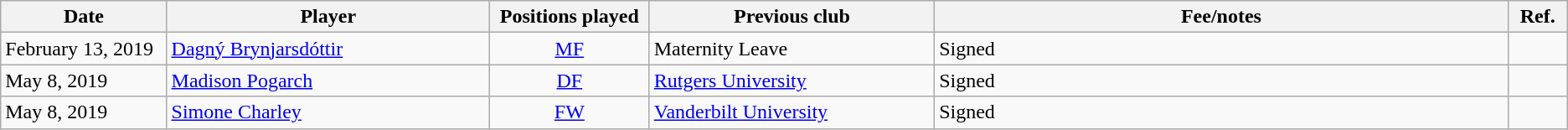<table class="wikitable" style="text-align:left;">
<tr>
<th style="width:125px;">Date</th>
<th style="width:250px;">Player</th>
<th style="width:120px;">Positions played</th>
<th style="width:220px;">Previous club</th>
<th style="width:450px;">Fee/notes</th>
<th style="width:40px;">Ref.</th>
</tr>
<tr>
<td>February 13, 2019</td>
<td> <a href='#'>Dagný Brynjarsdóttir</a></td>
<td style="text-align: center;"><a href='#'>MF</a></td>
<td>Maternity Leave</td>
<td>Signed</td>
<td></td>
</tr>
<tr>
<td>May 8, 2019</td>
<td> <a href='#'>Madison Pogarch</a></td>
<td style="text-align: center;"><a href='#'>DF</a></td>
<td><a href='#'>Rutgers University</a></td>
<td>Signed</td>
<td></td>
</tr>
<tr>
<td>May 8, 2019</td>
<td> <a href='#'>Simone Charley</a></td>
<td style="text-align: center;"><a href='#'>FW</a></td>
<td><a href='#'>Vanderbilt University</a></td>
<td>Signed</td>
<td></td>
</tr>
</table>
